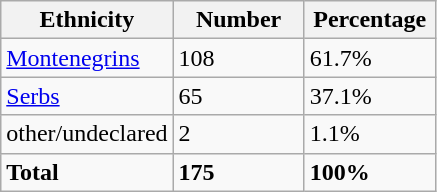<table class="wikitable">
<tr>
<th width="100px">Ethnicity</th>
<th width="80px">Number</th>
<th width="80px">Percentage</th>
</tr>
<tr>
<td><a href='#'>Montenegrins</a></td>
<td>108</td>
<td>61.7%</td>
</tr>
<tr>
<td><a href='#'>Serbs</a></td>
<td>65</td>
<td>37.1%</td>
</tr>
<tr>
<td>other/undeclared</td>
<td>2</td>
<td>1.1%</td>
</tr>
<tr>
<td><strong>Total</strong></td>
<td><strong>175</strong></td>
<td><strong>100%</strong></td>
</tr>
</table>
